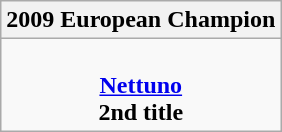<table class=wikitable style=text-align:center>
<tr>
<th>2009 European Champion</th>
</tr>
<tr>
<td><br><strong><a href='#'>Nettuno</a><br>2nd title</strong></td>
</tr>
</table>
